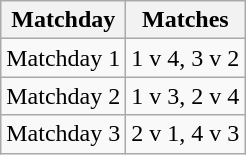<table class="wikitable" style="text-align:center">
<tr>
<th>Matchday</th>
<th>Matches</th>
</tr>
<tr>
<td>Matchday 1</td>
<td>1 v 4, 3 v 2</td>
</tr>
<tr>
<td>Matchday 2</td>
<td>1 v 3, 2 v 4</td>
</tr>
<tr>
<td>Matchday 3</td>
<td>2 v 1, 4 v 3</td>
</tr>
</table>
